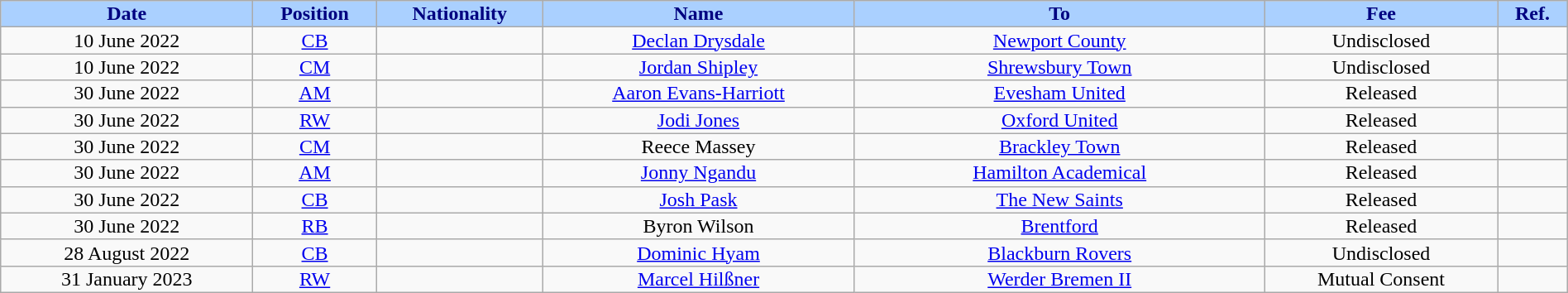<table class="wikitable sortable alternance" style="font-size:100%; text-align:center; line-height:14px; width:100%;">
<tr>
<th style="background:#AAD0FF; color:#000080; width:120px;">Date</th>
<th style="background:#AAD0FF; color:#000080; width:50px;">Position</th>
<th style="background:#AAD0FF; color:#000080; width:50px;">Nationality</th>
<th style="background:#AAD0FF; color:#000080; width:150px;">Name</th>
<th style="background:#AAD0FF; color:#000080; width:200px;">To</th>
<th style="background:#AAD0FF; color:#000080; width:110px;">Fee</th>
<th style="background:#AAD0FF; color:#000080; width:25px;">Ref.</th>
</tr>
<tr>
<td>10 June 2022</td>
<td><a href='#'>CB</a></td>
<td></td>
<td><a href='#'>Declan Drysdale</a></td>
<td> <a href='#'>Newport County</a></td>
<td>Undisclosed</td>
<td></td>
</tr>
<tr>
<td>10 June 2022</td>
<td><a href='#'>CM</a></td>
<td></td>
<td><a href='#'>Jordan Shipley</a></td>
<td> <a href='#'>Shrewsbury Town</a></td>
<td>Undisclosed</td>
<td></td>
</tr>
<tr>
<td>30 June 2022</td>
<td><a href='#'>AM</a></td>
<td></td>
<td><a href='#'>Aaron Evans-Harriott</a></td>
<td> <a href='#'>Evesham United</a></td>
<td>Released</td>
<td></td>
</tr>
<tr>
<td>30 June 2022</td>
<td><a href='#'>RW</a></td>
<td></td>
<td><a href='#'>Jodi Jones</a></td>
<td> <a href='#'>Oxford United</a></td>
<td>Released</td>
<td></td>
</tr>
<tr>
<td>30 June 2022</td>
<td><a href='#'>CM</a></td>
<td></td>
<td>Reece Massey</td>
<td> <a href='#'>Brackley Town</a></td>
<td>Released</td>
<td></td>
</tr>
<tr>
<td>30 June 2022</td>
<td><a href='#'>AM</a></td>
<td></td>
<td><a href='#'>Jonny Ngandu</a></td>
<td> <a href='#'>Hamilton Academical</a></td>
<td>Released</td>
<td></td>
</tr>
<tr>
<td>30 June 2022</td>
<td><a href='#'>CB</a></td>
<td></td>
<td><a href='#'>Josh Pask</a></td>
<td> <a href='#'>The New Saints</a></td>
<td>Released</td>
<td></td>
</tr>
<tr>
<td>30 June 2022</td>
<td><a href='#'>RB</a></td>
<td></td>
<td>Byron Wilson</td>
<td> <a href='#'>Brentford</a></td>
<td>Released</td>
<td></td>
</tr>
<tr>
<td>28 August 2022</td>
<td><a href='#'>CB</a></td>
<td></td>
<td><a href='#'>Dominic Hyam</a></td>
<td> <a href='#'>Blackburn Rovers</a></td>
<td>Undisclosed</td>
<td></td>
</tr>
<tr>
<td>31 January 2023</td>
<td><a href='#'>RW</a></td>
<td></td>
<td><a href='#'>Marcel Hilßner</a></td>
<td> <a href='#'>Werder Bremen II</a></td>
<td>Mutual Consent</td>
<td></td>
</tr>
</table>
